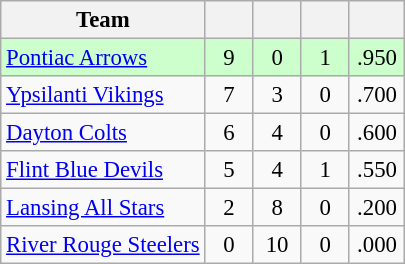<table class="wikitable" style="font-size:95%; text-align:center">
<tr>
<th>Team</th>
<th width="25"></th>
<th width="25"></th>
<th width="25"></th>
<th width="30"></th>
</tr>
<tr style="background:#cfc;">
<td style="text-align:left;"><a href='#'>Pontiac Arrows</a></td>
<td>9</td>
<td>0</td>
<td>1</td>
<td>.950</td>
</tr>
<tr>
<td style="text-align:left;"><a href='#'>Ypsilanti Vikings</a></td>
<td>7</td>
<td>3</td>
<td>0</td>
<td>.700</td>
</tr>
<tr>
<td style="text-align:left;"><a href='#'>Dayton Colts</a></td>
<td>6</td>
<td>4</td>
<td>0</td>
<td>.600</td>
</tr>
<tr>
<td style="text-align:left;"><a href='#'>Flint Blue Devils</a></td>
<td>5</td>
<td>4</td>
<td>1</td>
<td>.550</td>
</tr>
<tr>
<td style="text-align:left;"><a href='#'>Lansing All Stars</a></td>
<td>2</td>
<td>8</td>
<td>0</td>
<td>.200</td>
</tr>
<tr>
<td style="text-align:left;"><a href='#'>River Rouge Steelers</a></td>
<td>0</td>
<td>10</td>
<td>0</td>
<td>.000</td>
</tr>
</table>
